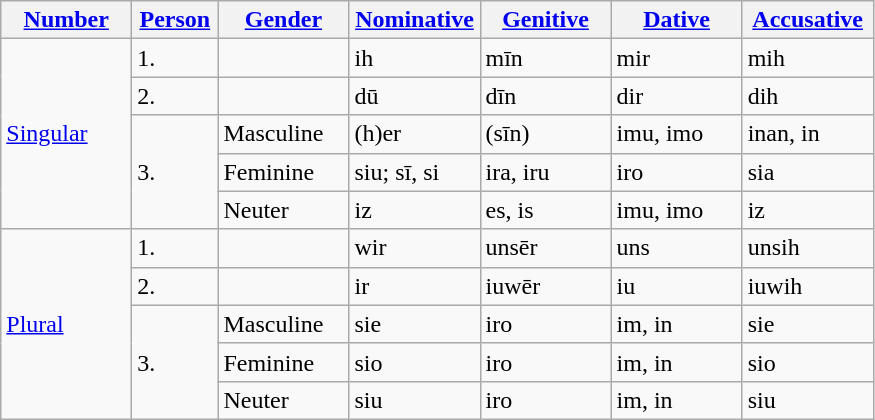<table class="wikitable">
<tr>
<th width="80" align="center"><a href='#'>Number</a></th>
<th width="50" align="center"><a href='#'>Person</a></th>
<th width="80" align="center"><a href='#'>Gender</a></th>
<th width="80" align="center"><a href='#'>Nominative</a></th>
<th width="80" align="center"><a href='#'>Genitive</a></th>
<th width="80" align="center"><a href='#'>Dative</a></th>
<th width="80" align="center"><a href='#'>Accusative</a></th>
</tr>
<tr>
<td rowspan="5"><a href='#'>Singular</a></td>
<td>1.</td>
<td> </td>
<td>ih</td>
<td>mīn</td>
<td>mir</td>
<td>mih</td>
</tr>
<tr>
<td>2.</td>
<td> </td>
<td>dū</td>
<td>dīn</td>
<td>dir</td>
<td>dih</td>
</tr>
<tr>
<td rowspan="3">3.</td>
<td>Masculine</td>
<td>(h)er</td>
<td>(sīn)</td>
<td>imu, imo</td>
<td>inan, in</td>
</tr>
<tr>
<td>Feminine</td>
<td>siu; sī, si</td>
<td>ira, iru</td>
<td>iro</td>
<td>sia</td>
</tr>
<tr>
<td>Neuter</td>
<td>iz</td>
<td>es, is</td>
<td>imu, imo</td>
<td>iz</td>
</tr>
<tr>
<td rowspan="5"><a href='#'>Plural</a></td>
<td>1.</td>
<td> </td>
<td>wir</td>
<td>unsēr</td>
<td>uns</td>
<td>unsih</td>
</tr>
<tr>
<td>2.</td>
<td> </td>
<td>ir</td>
<td>iuwēr</td>
<td>iu</td>
<td>iuwih</td>
</tr>
<tr>
<td rowspan="3">3.</td>
<td>Masculine</td>
<td>sie</td>
<td>iro</td>
<td>im, in</td>
<td>sie</td>
</tr>
<tr>
<td>Feminine</td>
<td>sio</td>
<td>iro</td>
<td>im, in</td>
<td>sio</td>
</tr>
<tr>
<td>Neuter</td>
<td>siu</td>
<td>iro</td>
<td>im, in</td>
<td>siu</td>
</tr>
</table>
